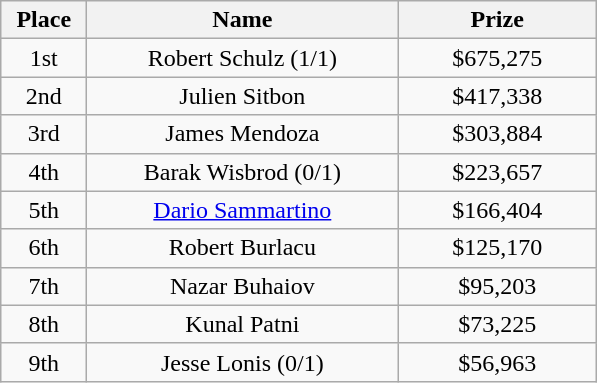<table class="wikitable">
<tr>
<th width="50">Place</th>
<th width="200">Name</th>
<th width="125">Prize</th>
</tr>
<tr>
<td align = "center">1st</td>
<td align = "center"> Robert Schulz (1/1)</td>
<td align = "center">$675,275</td>
</tr>
<tr>
<td align = "center">2nd</td>
<td align = "center"> Julien Sitbon</td>
<td align = "center">$417,338</td>
</tr>
<tr>
<td align = "center">3rd</td>
<td align = "center"> James Mendoza</td>
<td align = "center">$303,884</td>
</tr>
<tr>
<td align = "center">4th</td>
<td align = "center"> Barak Wisbrod (0/1)</td>
<td align = "center">$223,657</td>
</tr>
<tr>
<td align = "center">5th</td>
<td align = "center"> <a href='#'>Dario Sammartino</a></td>
<td align = "center">$166,404</td>
</tr>
<tr>
<td align = "center">6th</td>
<td align = "center"> Robert Burlacu</td>
<td align = "center">$125,170</td>
</tr>
<tr>
<td align = "center">7th</td>
<td align = "center"> Nazar Buhaiov</td>
<td align = "center">$95,203</td>
</tr>
<tr>
<td align = "center">8th</td>
<td align = "center"> Kunal Patni</td>
<td align = "center">$73,225</td>
</tr>
<tr>
<td align = "center">9th</td>
<td align = "center"> Jesse Lonis (0/1)</td>
<td align = "center">$56,963</td>
</tr>
</table>
